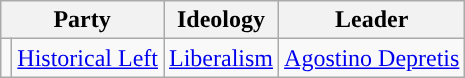<table class=wikitable style="font-size:100%">
<tr>
<th colspan=2>Party</th>
<th>Ideology</th>
<th>Leader</th>
</tr>
<tr>
<td style="color:inherit;background:"></td>
<td><a href='#'>Historical Left</a></td>
<td><a href='#'>Liberalism</a></td>
<td><a href='#'>Agostino Depretis</a></td>
</tr>
</table>
